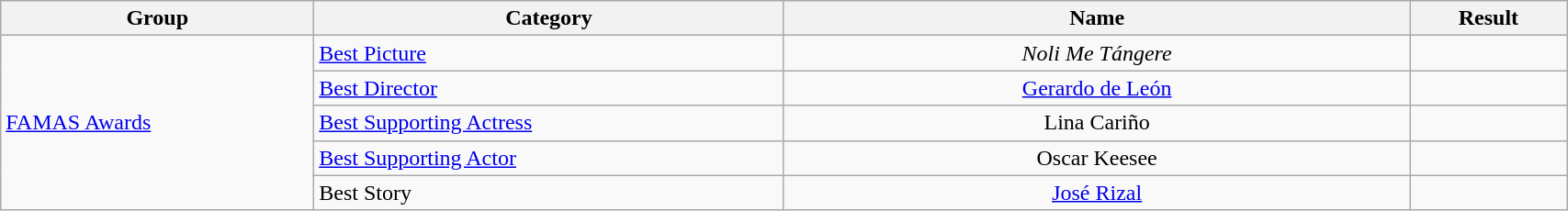<table | width="90%" class="wikitable sortable">
<tr>
<th width="20%">Group</th>
<th width="30%">Category</th>
<th width="40%">Name</th>
<th width="10%">Result</th>
</tr>
<tr>
<td rowspan="11" align="left"><a href='#'>FAMAS Awards</a></td>
<td><a href='#'>Best Picture</a></td>
<td align="center"><em>Noli Me Tángere</em></td>
<td></td>
</tr>
<tr>
<td><a href='#'>Best Director</a></td>
<td align="center"><a href='#'>Gerardo de León</a></td>
<td></td>
</tr>
<tr>
<td><a href='#'>Best Supporting Actress</a></td>
<td align="center">Lina Cariño</td>
<td></td>
</tr>
<tr>
<td><a href='#'>Best Supporting Actor</a></td>
<td align="center">Oscar Keesee</td>
<td></td>
</tr>
<tr>
<td>Best Story</td>
<td align="center"><a href='#'>José Rizal</a></td>
<td></td>
</tr>
</table>
